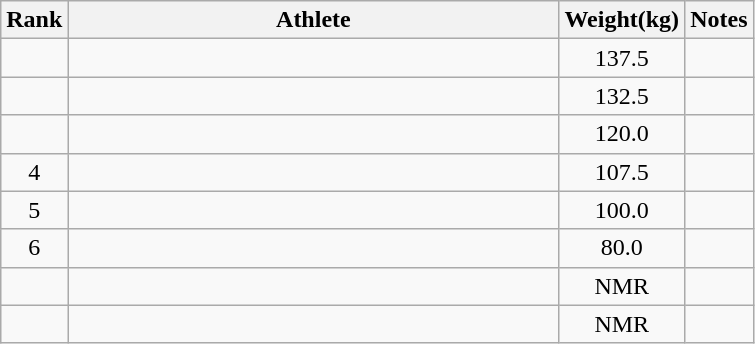<table class="wikitable" style="text-align:center">
<tr>
<th>Rank</th>
<th Style="width:20em">Athlete</th>
<th>Weight(kg)</th>
<th>Notes</th>
</tr>
<tr>
<td></td>
<td style="text-align:left"></td>
<td>137.5</td>
<td></td>
</tr>
<tr>
<td></td>
<td style="text-align:left"></td>
<td>132.5</td>
<td></td>
</tr>
<tr>
<td></td>
<td style="text-align:left"></td>
<td>120.0</td>
<td></td>
</tr>
<tr>
<td>4</td>
<td style="text-align:left"></td>
<td>107.5</td>
<td></td>
</tr>
<tr>
<td>5</td>
<td style="text-align:left"></td>
<td>100.0</td>
<td></td>
</tr>
<tr>
<td>6</td>
<td style="text-align:left"></td>
<td>80.0</td>
<td></td>
</tr>
<tr>
<td></td>
<td style="text-align:left"></td>
<td>NMR</td>
<td></td>
</tr>
<tr>
<td></td>
<td style="text-align:left"></td>
<td>NMR</td>
<td></td>
</tr>
</table>
